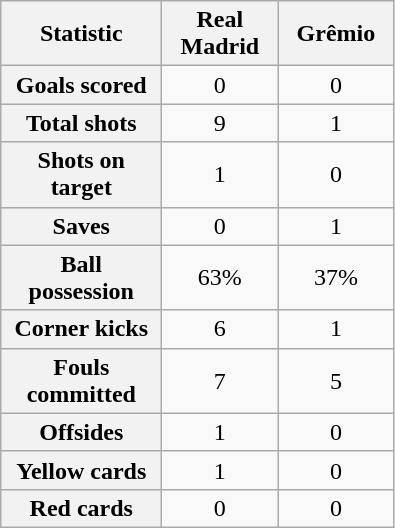<table class="wikitable plainrowheaders" style="text-align:center">
<tr>
<th scope="col" style="width:100px">Statistic</th>
<th scope="col" style="width:70px">Real Madrid</th>
<th scope="col" style="width:70px">Grêmio</th>
</tr>
<tr>
<th scope=row>Goals scored</th>
<td>0</td>
<td>0</td>
</tr>
<tr>
<th scope=row>Total shots</th>
<td>9</td>
<td>1</td>
</tr>
<tr>
<th scope=row>Shots on target</th>
<td>1</td>
<td>0</td>
</tr>
<tr>
<th scope=row>Saves</th>
<td>0</td>
<td>1</td>
</tr>
<tr>
<th scope=row>Ball possession</th>
<td>63%</td>
<td>37%</td>
</tr>
<tr>
<th scope=row>Corner kicks</th>
<td>6</td>
<td>1</td>
</tr>
<tr>
<th scope=row>Fouls committed</th>
<td>7</td>
<td>5</td>
</tr>
<tr>
<th scope=row>Offsides</th>
<td>1</td>
<td>0</td>
</tr>
<tr>
<th scope=row>Yellow cards</th>
<td>1</td>
<td>0</td>
</tr>
<tr>
<th scope=row>Red cards</th>
<td>0</td>
<td>0</td>
</tr>
</table>
